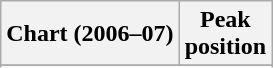<table class="wikitable sortable plainrowheaders">
<tr>
<th scope="col">Chart (2006–07)</th>
<th scope="col">Peak<br>position</th>
</tr>
<tr>
</tr>
<tr>
</tr>
<tr>
</tr>
<tr>
</tr>
<tr>
</tr>
<tr>
</tr>
<tr>
</tr>
<tr>
</tr>
<tr>
</tr>
<tr>
</tr>
<tr>
</tr>
<tr>
</tr>
<tr>
</tr>
<tr>
</tr>
<tr>
</tr>
<tr>
</tr>
<tr>
</tr>
</table>
